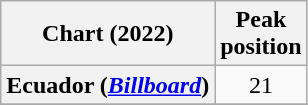<table class="wikitable plainrowheaders" style="text-align:center">
<tr>
<th scope="col">Chart (2022)</th>
<th scope="col">Peak<br>position</th>
</tr>
<tr>
<th scope="row">Ecuador (<em><a href='#'>Billboard</a></em>)</th>
<td>21</td>
</tr>
<tr>
</tr>
</table>
